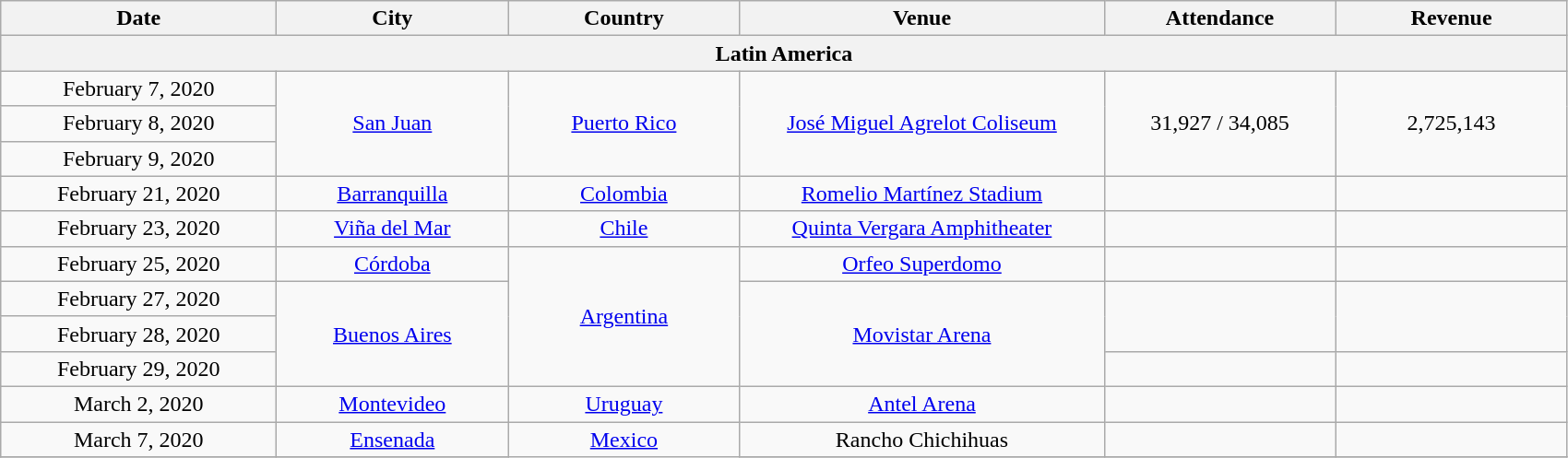<table class="wikitable plainrowheaders" style="text-align:center;">
<tr>
<th scope="col" style="width:12em;">Date</th>
<th scope="col" style="width:10em;">City</th>
<th scope="col" style="width:10em;">Country</th>
<th scope="col" style="width:16em;">Venue</th>
<th scope="col" style="width:10em;">Attendance</th>
<th scope="col" style="width:10em;">Revenue</th>
</tr>
<tr>
<th colspan="6">Latin America</th>
</tr>
<tr>
<td>February 7, 2020</td>
<td rowspan="3"><a href='#'>San Juan</a></td>
<td rowspan="3"><a href='#'>Puerto Rico</a></td>
<td rowspan="3"><a href='#'>José Miguel Agrelot Coliseum</a></td>
<td rowspan="3">31,927 / 34,085</td>
<td rowspan="3">2,725,143</td>
</tr>
<tr>
<td>February 8, 2020</td>
</tr>
<tr>
<td>February 9, 2020</td>
</tr>
<tr>
<td>February 21, 2020</td>
<td><a href='#'>Barranquilla</a></td>
<td><a href='#'>Colombia</a></td>
<td><a href='#'>Romelio Martínez Stadium</a></td>
<td></td>
<td></td>
</tr>
<tr>
<td>February 23, 2020</td>
<td><a href='#'>Viña del Mar</a></td>
<td><a href='#'>Chile</a></td>
<td><a href='#'>Quinta Vergara Amphitheater</a></td>
<td></td>
<td></td>
</tr>
<tr>
<td>February 25, 2020</td>
<td><a href='#'>Córdoba</a></td>
<td rowspan="4"><a href='#'>Argentina</a></td>
<td><a href='#'>Orfeo Superdomo</a></td>
<td></td>
<td></td>
</tr>
<tr>
<td>February 27, 2020</td>
<td rowspan="3"><a href='#'>Buenos Aires</a></td>
<td rowspan="3"><a href='#'>Movistar Arena</a></td>
<td rowspan="2"></td>
<td rowspan="2"></td>
</tr>
<tr>
<td>February 28, 2020</td>
</tr>
<tr>
<td>February 29, 2020</td>
<td></td>
<td></td>
</tr>
<tr>
<td>March 2, 2020</td>
<td><a href='#'>Montevideo</a></td>
<td><a href='#'>Uruguay</a></td>
<td><a href='#'>Antel Arena</a></td>
<td></td>
<td></td>
</tr>
<tr>
<td>March 7, 2020</td>
<td><a href='#'>Ensenada</a></td>
<td rowspan="14"><a href='#'>Mexico</a></td>
<td>Rancho Chichihuas</td>
<td></td>
<td></td>
</tr>
<tr>
</tr>
</table>
